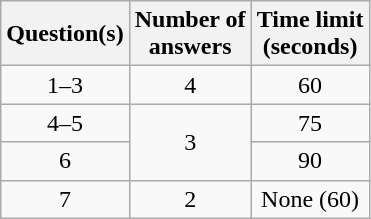<table class="wikitable" style="text-align:center">
<tr Time limit and Answers per Question>
<th>Question(s)</th>
<th>Number of<br>answers</th>
<th>Time limit<br>(seconds)</th>
</tr>
<tr>
<td>1–3</td>
<td>4</td>
<td>60</td>
</tr>
<tr>
<td>4–5</td>
<td rowspan="2">3</td>
<td>75</td>
</tr>
<tr>
<td>6</td>
<td>90</td>
</tr>
<tr>
<td>7</td>
<td>2</td>
<td>None (60)</td>
</tr>
</table>
